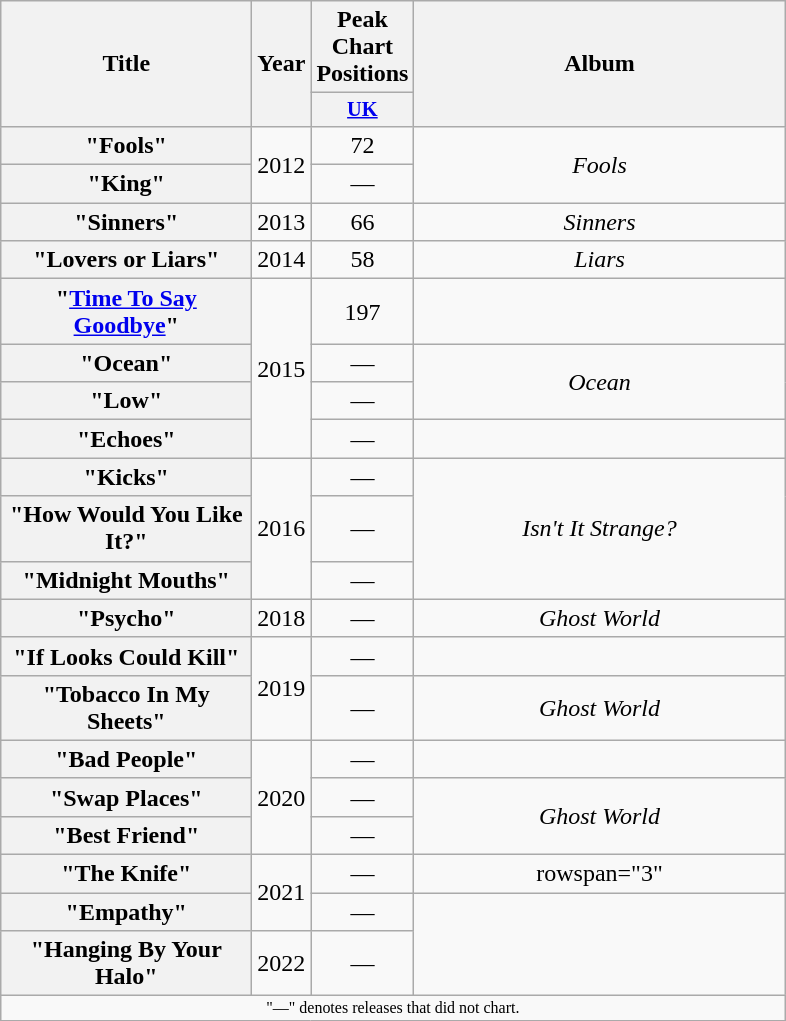<table class="wikitable plainrowheaders" style="text-align:center;">
<tr>
<th scope="col"rowspan="2" style="width:10em;">Title</th>
<th scope="col" rowspan="2" style="width:2em;">Year</th>
<th scope="col">Peak Chart Positions</th>
<th scope="col" rowspan="2" style="width:15em;">Album</th>
</tr>
<tr>
<th scope="col" style="width:3em;font-size:85%;"><a href='#'>UK</a><br></th>
</tr>
<tr>
<th scope="row">"Fools"</th>
<td rowspan="2">2012</td>
<td align="center">72</td>
<td rowspan="2"><em>Fools</em></td>
</tr>
<tr>
<th scope="row">"King"</th>
<td align="center">—</td>
</tr>
<tr>
<th scope="row">"Sinners"</th>
<td>2013</td>
<td align="center">66</td>
<td><em>Sinners</em></td>
</tr>
<tr>
<th scope="row">"Lovers or Liars"</th>
<td>2014</td>
<td align="center">58</td>
<td><em>Liars</em></td>
</tr>
<tr>
<th scope="row">"<a href='#'>Time To Say Goodbye</a>"</th>
<td rowspan="4">2015</td>
<td align="center">197<br></td>
<td></td>
</tr>
<tr>
<th scope="row">"Ocean"</th>
<td align="center">—</td>
<td rowspan="2"><em>Ocean</em></td>
</tr>
<tr>
<th scope="row">"Low"</th>
<td align="center">—</td>
</tr>
<tr>
<th scope="row">"Echoes"</th>
<td align="center">—</td>
<td></td>
</tr>
<tr>
<th scope="row">"Kicks"</th>
<td rowspan="3">2016</td>
<td align="center">—</td>
<td rowspan="3"><em>Isn't It Strange?</em></td>
</tr>
<tr>
<th scope="row">"How Would You Like It?"</th>
<td align="center">—</td>
</tr>
<tr>
<th scope="row">"Midnight Mouths"</th>
<td align="center">—</td>
</tr>
<tr>
<th scope="row">"Psycho"</th>
<td>2018</td>
<td align="center">—</td>
<td><em>Ghost World</em></td>
</tr>
<tr>
<th scope="row">"If Looks Could Kill"</th>
<td rowspan="2">2019</td>
<td align="center">—</td>
<td></td>
</tr>
<tr>
<th scope="row">"Tobacco In My Sheets"</th>
<td align="center">—</td>
<td><em>Ghost World</em></td>
</tr>
<tr>
<th scope="row">"Bad People"</th>
<td rowspan="3">2020</td>
<td align="center">—</td>
<td></td>
</tr>
<tr>
<th scope="row">"Swap Places"</th>
<td align="center">—</td>
<td rowspan="2"><em>Ghost World</em></td>
</tr>
<tr>
<th scope="row">"Best Friend"</th>
<td align="center">—</td>
</tr>
<tr>
<th scope="row">"The Knife"</th>
<td rowspan="2">2021</td>
<td align="center">—</td>
<td>rowspan="3" </td>
</tr>
<tr>
<th scope="row">"Empathy"</th>
<td align="center">—</td>
</tr>
<tr>
<th scope="row">"Hanging By Your Halo"</th>
<td rowspan="1">2022</td>
<td align="center">—</td>
</tr>
<tr>
<td colspan="4" style="font-size:8pt">"—" denotes releases that did not chart.</td>
</tr>
</table>
